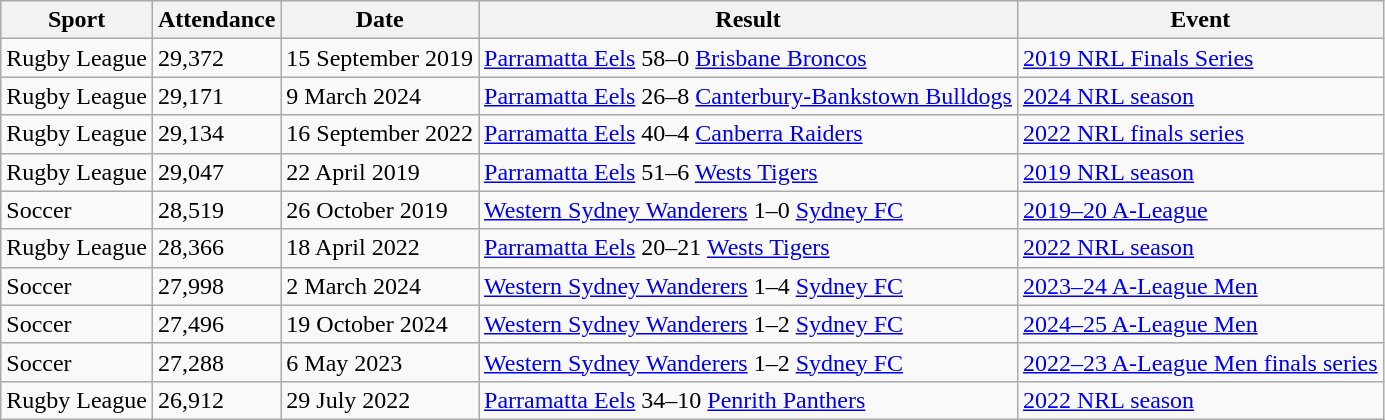<table class="wikitable">
<tr>
<th>Sport</th>
<th>Attendance</th>
<th>Date</th>
<th>Result</th>
<th>Event</th>
</tr>
<tr>
<td>Rugby League</td>
<td>29,372</td>
<td>15 September 2019</td>
<td><a href='#'>Parramatta Eels</a> 58–0 <a href='#'>Brisbane Broncos</a></td>
<td><a href='#'>2019 NRL Finals Series</a></td>
</tr>
<tr>
<td>Rugby League</td>
<td>29,171</td>
<td>9 March 2024</td>
<td><a href='#'>Parramatta Eels</a> 26–8 <a href='#'>Canterbury-Bankstown Bulldogs</a></td>
<td><a href='#'>2024 NRL season</a></td>
</tr>
<tr>
<td>Rugby League</td>
<td>29,134</td>
<td>16 September 2022</td>
<td><a href='#'>Parramatta Eels</a> 40–4 <a href='#'>Canberra Raiders</a></td>
<td><a href='#'>2022 NRL finals series</a></td>
</tr>
<tr>
<td>Rugby League</td>
<td>29,047</td>
<td>22 April 2019</td>
<td><a href='#'>Parramatta Eels</a> 51–6 <a href='#'>Wests Tigers</a></td>
<td><a href='#'>2019 NRL season</a></td>
</tr>
<tr>
<td>Soccer</td>
<td>28,519</td>
<td>26 October 2019</td>
<td><a href='#'>Western Sydney Wanderers</a> 1–0 <a href='#'>Sydney FC</a></td>
<td><a href='#'>2019–20 A-League</a></td>
</tr>
<tr>
<td>Rugby League</td>
<td>28,366</td>
<td>18 April 2022</td>
<td><a href='#'>Parramatta Eels</a> 20–21 <a href='#'>Wests Tigers</a></td>
<td><a href='#'>2022 NRL season</a></td>
</tr>
<tr>
<td>Soccer</td>
<td>27,998</td>
<td>2 March 2024</td>
<td><a href='#'>Western Sydney Wanderers</a> 1–4 <a href='#'>Sydney FC</a></td>
<td><a href='#'>2023–24 A-League Men</a></td>
</tr>
<tr>
<td>Soccer</td>
<td>27,496</td>
<td>19 October 2024</td>
<td><a href='#'>Western Sydney Wanderers</a> 1–2 <a href='#'>Sydney FC</a></td>
<td><a href='#'>2024–25 A-League Men</a></td>
</tr>
<tr>
<td>Soccer</td>
<td>27,288</td>
<td>6 May 2023</td>
<td><a href='#'>Western Sydney Wanderers</a> 1–2 <a href='#'>Sydney FC</a></td>
<td><a href='#'>2022–23 A-League Men finals series</a></td>
</tr>
<tr>
<td>Rugby League</td>
<td>26,912</td>
<td>29 July 2022</td>
<td><a href='#'>Parramatta Eels</a> 34–10 <a href='#'>Penrith Panthers</a></td>
<td><a href='#'>2022 NRL season</a></td>
</tr>
</table>
